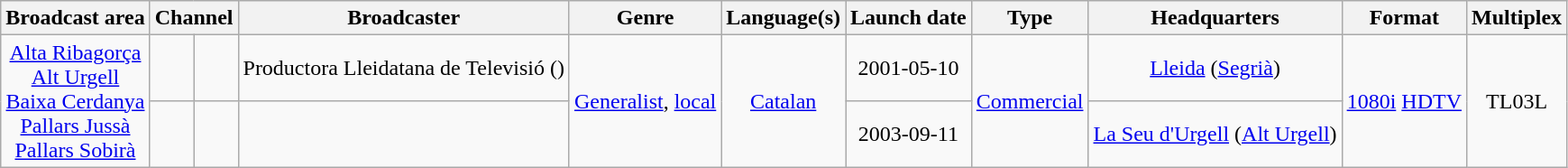<table class="wikitable toccolours" border="1" cellpadding="3" style="border-collapse:collapse; text-align:center">
<tr>
<th>Broadcast area</th>
<th colspan="2"><strong>Channel</strong></th>
<th>Broadcaster</th>
<th>Genre</th>
<th>Language(s)</th>
<th>Launch date</th>
<th>Type</th>
<th>Headquarters</th>
<th>Format</th>
<th>Multiplex</th>
</tr>
<tr>
<td rowspan="2"><a href='#'>Alta Ribagorça</a><br><a href='#'>Alt Urgell</a><br><a href='#'>Baixa Cerdanya</a><br><a href='#'>Pallars Jussà</a><br><a href='#'>Pallars Sobirà</a></td>
<td></td>
<td></td>
<td>Productora Lleidatana de Televisió ()</td>
<td rowspan="2"><a href='#'>Generalist</a>, <a href='#'>local</a></td>
<td rowspan="2"><a href='#'>Catalan</a></td>
<td>2001-05-10</td>
<td rowspan="2"><a href='#'>Commercial</a></td>
<td><a href='#'>Lleida</a> (<a href='#'>Segrià</a>)</td>
<td rowspan="2"><a href='#'>1080i</a> <a href='#'>HDTV</a></td>
<td rowspan="2">TL03L</td>
</tr>
<tr>
<td></td>
<td></td>
<td></td>
<td>2003-09-11</td>
<td><a href='#'>La Seu d'Urgell</a> (<a href='#'>Alt Urgell</a>)</td>
</tr>
</table>
